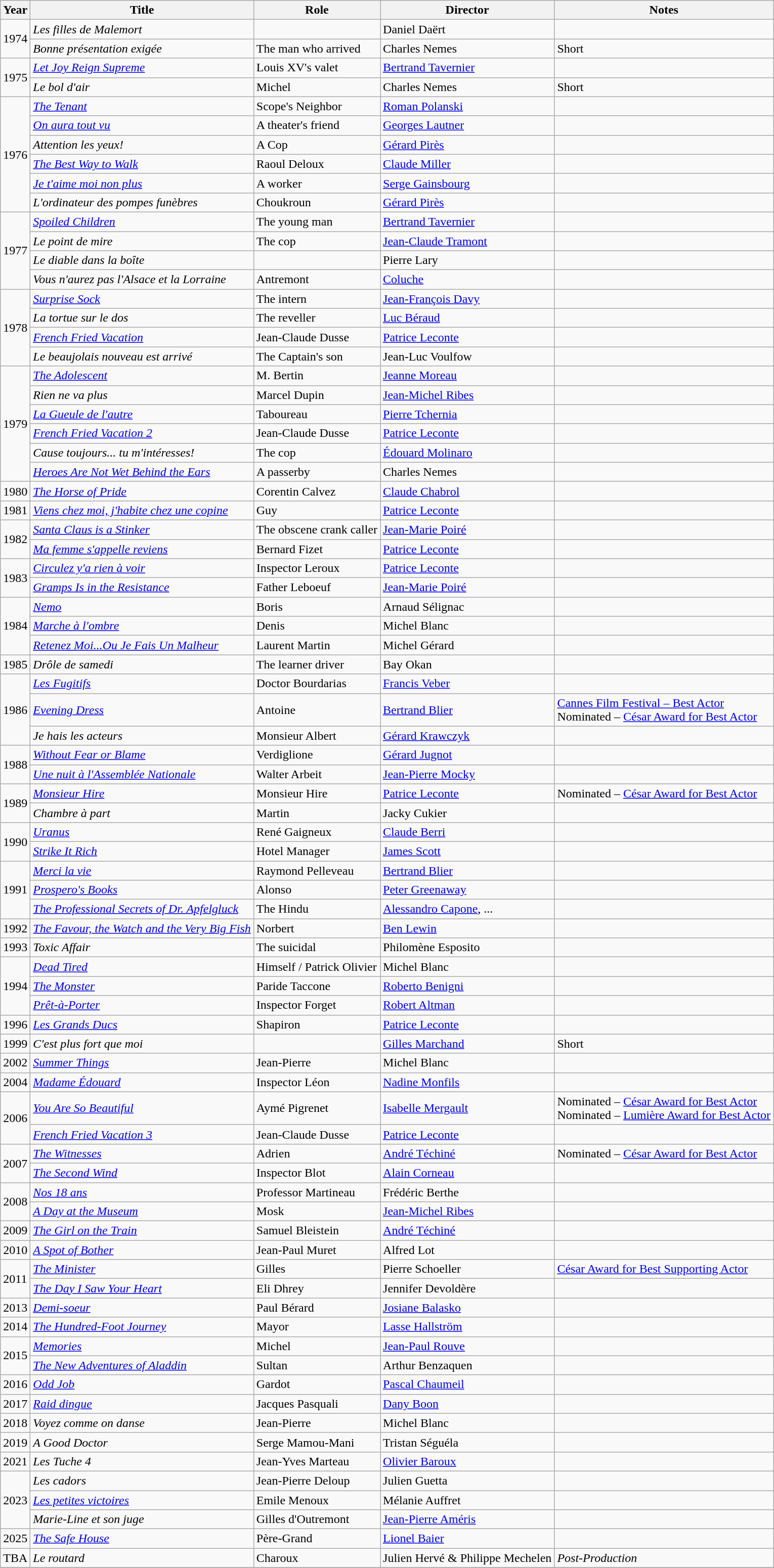<table class="wikitable sortable">
<tr>
<th>Year</th>
<th>Title</th>
<th>Role</th>
<th>Director</th>
<th class="unsortable">Notes</th>
</tr>
<tr>
<td rowspan=2>1974</td>
<td><em>Les filles de Malemort</em></td>
<td></td>
<td>Daniel Daërt</td>
<td></td>
</tr>
<tr>
<td><em>Bonne présentation exigée</em></td>
<td>The man who arrived</td>
<td>Charles Nemes</td>
<td>Short</td>
</tr>
<tr>
<td rowspan=2>1975</td>
<td><em><a href='#'>Let Joy Reign Supreme</a></em></td>
<td>Louis XV's valet</td>
<td><a href='#'>Bertrand Tavernier</a></td>
<td></td>
</tr>
<tr>
<td><em>Le bol d'air</em></td>
<td>Michel</td>
<td>Charles Nemes</td>
<td>Short</td>
</tr>
<tr>
<td rowspan=6>1976</td>
<td><em><a href='#'>The Tenant</a></em></td>
<td>Scope's Neighbor</td>
<td><a href='#'>Roman Polanski</a></td>
<td></td>
</tr>
<tr>
<td><em><a href='#'>On aura tout vu</a></em></td>
<td>A theater's friend</td>
<td><a href='#'>Georges Lautner</a></td>
<td></td>
</tr>
<tr>
<td><em>Attention les yeux!</em></td>
<td>A Cop</td>
<td><a href='#'>Gérard Pirès</a></td>
<td></td>
</tr>
<tr>
<td><em><a href='#'>The Best Way to Walk</a></em></td>
<td>Raoul Deloux</td>
<td><a href='#'>Claude Miller</a></td>
<td></td>
</tr>
<tr>
<td><em><a href='#'>Je t'aime moi non plus</a></em></td>
<td>A worker</td>
<td><a href='#'>Serge Gainsbourg</a></td>
<td></td>
</tr>
<tr>
<td><em>L'ordinateur des pompes funèbres</em></td>
<td>Choukroun</td>
<td><a href='#'>Gérard Pirès</a></td>
<td></td>
</tr>
<tr>
<td rowspan=4>1977</td>
<td><em><a href='#'>Spoiled Children</a></em></td>
<td>The young man</td>
<td><a href='#'>Bertrand Tavernier</a></td>
<td></td>
</tr>
<tr>
<td><em>Le point de mire</em></td>
<td>The cop</td>
<td><a href='#'>Jean-Claude Tramont</a></td>
<td></td>
</tr>
<tr>
<td><em>Le diable dans la boîte</em></td>
<td></td>
<td>Pierre Lary</td>
<td></td>
</tr>
<tr>
<td><em>Vous n'aurez pas l'Alsace et la Lorraine</em></td>
<td>Antremont</td>
<td><a href='#'>Coluche</a></td>
<td></td>
</tr>
<tr>
<td rowspan=4>1978</td>
<td><em><a href='#'>Surprise Sock</a></em></td>
<td>The intern</td>
<td><a href='#'>Jean-François Davy</a></td>
<td></td>
</tr>
<tr>
<td><em>La tortue sur le dos</em></td>
<td>The reveller</td>
<td><a href='#'>Luc Béraud</a></td>
<td></td>
</tr>
<tr>
<td><em><a href='#'>French Fried Vacation</a></em></td>
<td>Jean-Claude Dusse</td>
<td><a href='#'>Patrice Leconte</a></td>
<td></td>
</tr>
<tr>
<td><em>Le beaujolais nouveau est arrivé</em></td>
<td>The Captain's son</td>
<td>Jean-Luc Voulfow</td>
<td></td>
</tr>
<tr>
<td rowspan=6>1979</td>
<td><em><a href='#'>The Adolescent</a></em></td>
<td>M. Bertin</td>
<td><a href='#'>Jeanne Moreau</a></td>
<td></td>
</tr>
<tr>
<td><em>Rien ne va plus</em></td>
<td>Marcel Dupin</td>
<td><a href='#'>Jean-Michel Ribes</a></td>
<td></td>
</tr>
<tr>
<td><em><a href='#'>La Gueule de l'autre</a></em></td>
<td>Taboureau</td>
<td><a href='#'>Pierre Tchernia</a></td>
<td></td>
</tr>
<tr>
<td><em><a href='#'>French Fried Vacation 2</a></em></td>
<td>Jean-Claude Dusse</td>
<td><a href='#'>Patrice Leconte</a></td>
<td></td>
</tr>
<tr>
<td><em>Cause toujours... tu m'intéresses!</em></td>
<td>The cop</td>
<td><a href='#'>Édouard Molinaro</a></td>
<td></td>
</tr>
<tr>
<td><em><a href='#'>Heroes Are Not Wet Behind the Ears</a></em></td>
<td>A passerby</td>
<td>Charles Nemes</td>
<td></td>
</tr>
<tr>
<td>1980</td>
<td><em><a href='#'>The Horse of Pride</a></em></td>
<td>Corentin Calvez</td>
<td><a href='#'>Claude Chabrol</a></td>
<td></td>
</tr>
<tr>
<td>1981</td>
<td><em><a href='#'>Viens chez moi, j'habite chez une copine</a></em></td>
<td>Guy</td>
<td><a href='#'>Patrice Leconte</a></td>
<td></td>
</tr>
<tr>
<td rowspan=2>1982</td>
<td><em><a href='#'>Santa Claus is a Stinker</a></em></td>
<td>The obscene crank caller</td>
<td><a href='#'>Jean-Marie Poiré</a></td>
<td></td>
</tr>
<tr>
<td><em><a href='#'>Ma femme s'appelle reviens</a></em></td>
<td>Bernard Fizet</td>
<td><a href='#'>Patrice Leconte</a></td>
<td></td>
</tr>
<tr>
<td rowspan=2>1983</td>
<td><em><a href='#'>Circulez y'a rien à voir</a></em></td>
<td>Inspector Leroux</td>
<td><a href='#'>Patrice Leconte</a></td>
<td></td>
</tr>
<tr>
<td><em><a href='#'>Gramps Is in the Resistance</a></em></td>
<td>Father Leboeuf</td>
<td><a href='#'>Jean-Marie Poiré</a></td>
<td></td>
</tr>
<tr>
<td rowspan=3>1984</td>
<td><em><a href='#'>Nemo</a></em></td>
<td>Boris</td>
<td>Arnaud Sélignac</td>
<td></td>
</tr>
<tr>
<td><em><a href='#'>Marche à l'ombre</a></em></td>
<td>Denis</td>
<td>Michel Blanc</td>
<td></td>
</tr>
<tr>
<td><em><a href='#'>Retenez Moi...Ou Je Fais Un Malheur</a></em></td>
<td>Laurent Martin</td>
<td>Michel Gérard</td>
<td></td>
</tr>
<tr>
<td>1985</td>
<td><em>Drôle de samedi</em></td>
<td>The learner driver</td>
<td>Bay Okan</td>
<td></td>
</tr>
<tr>
<td rowspan=3>1986</td>
<td><em><a href='#'>Les Fugitifs</a></em></td>
<td>Doctor Bourdarias</td>
<td><a href='#'>Francis Veber</a></td>
<td></td>
</tr>
<tr>
<td><em><a href='#'>Evening Dress</a></em></td>
<td>Antoine</td>
<td><a href='#'>Bertrand Blier</a></td>
<td><a href='#'>Cannes Film Festival – Best Actor</a><br>Nominated – <a href='#'>César Award for Best Actor</a></td>
</tr>
<tr>
<td><em>Je hais les acteurs</em></td>
<td>Monsieur Albert</td>
<td><a href='#'>Gérard Krawczyk</a></td>
<td></td>
</tr>
<tr>
<td rowspan=2>1988</td>
<td><em><a href='#'>Without Fear or Blame</a></em></td>
<td>Verdiglione</td>
<td><a href='#'>Gérard Jugnot</a></td>
<td></td>
</tr>
<tr>
<td><em><a href='#'>Une nuit à l'Assemblée Nationale</a></em></td>
<td>Walter Arbeit</td>
<td><a href='#'>Jean-Pierre Mocky</a></td>
<td></td>
</tr>
<tr>
<td rowspan=2>1989</td>
<td><em><a href='#'>Monsieur Hire</a></em></td>
<td>Monsieur Hire</td>
<td><a href='#'>Patrice Leconte</a></td>
<td>Nominated – <a href='#'>César Award for Best Actor</a></td>
</tr>
<tr>
<td><em>Chambre à part</em></td>
<td>Martin</td>
<td>Jacky Cukier</td>
<td></td>
</tr>
<tr>
<td rowspan=2>1990</td>
<td><em><a href='#'>Uranus</a></em></td>
<td>René Gaigneux</td>
<td><a href='#'>Claude Berri</a></td>
<td></td>
</tr>
<tr>
<td><em><a href='#'>Strike It Rich</a></em></td>
<td>Hotel Manager</td>
<td><a href='#'>James Scott</a></td>
<td></td>
</tr>
<tr>
<td rowspan=3>1991</td>
<td><em><a href='#'>Merci la vie</a></em></td>
<td>Raymond Pelleveau</td>
<td><a href='#'>Bertrand Blier</a></td>
<td></td>
</tr>
<tr>
<td><em><a href='#'>Prospero's Books</a></em></td>
<td>Alonso</td>
<td><a href='#'>Peter Greenaway</a></td>
<td></td>
</tr>
<tr>
<td><em><a href='#'>The Professional Secrets of Dr. Apfelgluck</a></em></td>
<td>The Hindu</td>
<td><a href='#'>Alessandro Capone</a>, ...</td>
<td></td>
</tr>
<tr>
<td>1992</td>
<td><em><a href='#'>The Favour, the Watch and the Very Big Fish</a></em></td>
<td>Norbert</td>
<td><a href='#'>Ben Lewin</a></td>
<td></td>
</tr>
<tr>
<td>1993</td>
<td><em>Toxic Affair</em></td>
<td>The suicidal</td>
<td>Philomène Esposito</td>
<td></td>
</tr>
<tr>
<td rowspan=3>1994</td>
<td><em><a href='#'>Dead Tired</a></em></td>
<td>Himself / Patrick Olivier</td>
<td>Michel Blanc</td>
<td></td>
</tr>
<tr>
<td><em><a href='#'>The Monster</a></em></td>
<td>Paride Taccone</td>
<td><a href='#'>Roberto Benigni</a></td>
<td></td>
</tr>
<tr>
<td><em><a href='#'>Prêt-à-Porter</a></em></td>
<td>Inspector Forget</td>
<td><a href='#'>Robert Altman</a></td>
<td></td>
</tr>
<tr>
<td>1996</td>
<td><em><a href='#'>Les Grands Ducs</a></em></td>
<td>Shapiron</td>
<td><a href='#'>Patrice Leconte</a></td>
<td></td>
</tr>
<tr>
<td>1999</td>
<td><em>C'est plus fort que moi</em></td>
<td></td>
<td><a href='#'>Gilles Marchand</a></td>
<td>Short</td>
</tr>
<tr>
<td>2002</td>
<td><em><a href='#'>Summer Things</a></em></td>
<td>Jean-Pierre</td>
<td>Michel Blanc</td>
<td></td>
</tr>
<tr>
<td>2004</td>
<td><em><a href='#'>Madame Édouard</a></em></td>
<td>Inspector Léon</td>
<td><a href='#'>Nadine Monfils</a></td>
<td></td>
</tr>
<tr>
<td rowspan=2>2006</td>
<td><em><a href='#'>You Are So Beautiful</a></em></td>
<td>Aymé Pigrenet</td>
<td><a href='#'>Isabelle Mergault</a></td>
<td>Nominated – <a href='#'>César Award for Best Actor</a><br>Nominated – <a href='#'>Lumière Award for Best Actor</a></td>
</tr>
<tr>
<td><em><a href='#'>French Fried Vacation 3</a></em></td>
<td>Jean-Claude Dusse</td>
<td><a href='#'>Patrice Leconte</a></td>
<td></td>
</tr>
<tr>
<td rowspan=2>2007</td>
<td><em><a href='#'>The Witnesses</a></em></td>
<td>Adrien</td>
<td><a href='#'>André Téchiné</a></td>
<td>Nominated – <a href='#'>César Award for Best Actor</a></td>
</tr>
<tr>
<td><em><a href='#'>The Second Wind</a></em></td>
<td>Inspector Blot</td>
<td><a href='#'>Alain Corneau</a></td>
<td></td>
</tr>
<tr>
<td rowspan=2>2008</td>
<td><em><a href='#'>Nos 18 ans</a></em></td>
<td>Professor Martineau</td>
<td>Frédéric Berthe</td>
<td></td>
</tr>
<tr>
<td><em><a href='#'>A Day at the Museum</a></em></td>
<td>Mosk</td>
<td><a href='#'>Jean-Michel Ribes</a></td>
<td></td>
</tr>
<tr>
<td>2009</td>
<td><em><a href='#'>The Girl on the Train</a></em></td>
<td>Samuel Bleistein</td>
<td><a href='#'>André Téchiné</a></td>
<td></td>
</tr>
<tr>
<td>2010</td>
<td><em><a href='#'>A Spot of Bother</a></em></td>
<td>Jean-Paul Muret</td>
<td>Alfred Lot</td>
<td></td>
</tr>
<tr>
<td rowspan=2>2011</td>
<td><em><a href='#'>The Minister</a></em></td>
<td>Gilles</td>
<td>Pierre Schoeller</td>
<td><a href='#'>César Award for Best Supporting Actor</a></td>
</tr>
<tr>
<td><em><a href='#'>The Day I Saw Your Heart</a></em></td>
<td>Eli Dhrey</td>
<td>Jennifer Devoldère</td>
<td></td>
</tr>
<tr>
<td>2013</td>
<td><em><a href='#'>Demi-soeur</a></em></td>
<td>Paul Bérard</td>
<td><a href='#'>Josiane Balasko</a></td>
<td></td>
</tr>
<tr>
<td>2014</td>
<td><em><a href='#'>The Hundred-Foot Journey</a></em></td>
<td>Mayor</td>
<td><a href='#'>Lasse Hallström</a></td>
<td></td>
</tr>
<tr>
<td rowspan=2>2015</td>
<td><em><a href='#'>Memories</a></em></td>
<td>Michel</td>
<td><a href='#'>Jean-Paul Rouve</a></td>
<td></td>
</tr>
<tr>
<td><em><a href='#'>The New Adventures of Aladdin</a></em></td>
<td>Sultan</td>
<td>Arthur Benzaquen</td>
<td></td>
</tr>
<tr>
<td>2016</td>
<td><em><a href='#'>Odd Job</a></em></td>
<td>Gardot</td>
<td><a href='#'>Pascal Chaumeil</a></td>
<td></td>
</tr>
<tr>
<td>2017</td>
<td><em><a href='#'>Raid dingue</a></em></td>
<td>Jacques Pasquali</td>
<td><a href='#'>Dany Boon</a></td>
<td></td>
</tr>
<tr>
<td>2018</td>
<td><em>Voyez comme on danse</em></td>
<td>Jean-Pierre</td>
<td>Michel Blanc</td>
<td></td>
</tr>
<tr>
<td>2019</td>
<td><em>A Good Doctor</em></td>
<td>Serge Mamou-Mani</td>
<td>Tristan Séguéla</td>
<td></td>
</tr>
<tr>
<td>2021</td>
<td><em>Les Tuche 4</em></td>
<td>Jean-Yves Marteau</td>
<td><a href='#'>Olivier Baroux</a></td>
<td></td>
</tr>
<tr>
<td rowspan=3>2023</td>
<td><em>Les cadors</em></td>
<td>Jean-Pierre Deloup</td>
<td>Julien Guetta</td>
<td></td>
</tr>
<tr>
<td><em><a href='#'>Les petites victoires</a></em></td>
<td>Emile Menoux</td>
<td>Mélanie Auffret</td>
<td></td>
</tr>
<tr>
<td><em>Marie-Line et son juge</em></td>
<td>Gilles d'Outremont</td>
<td><a href='#'>Jean-Pierre Améris</a></td>
<td></td>
</tr>
<tr>
<td>2025</td>
<td><em><a href='#'>The Safe House</a></em></td>
<td>Père-Grand</td>
<td><a href='#'>Lionel Baier</a></td>
<td></td>
</tr>
<tr>
<td>TBA</td>
<td><em>Le routard</em></td>
<td>Charoux</td>
<td>Julien Hervé & Philippe Mechelen</td>
<td><em>Post-Production</em></td>
</tr>
<tr>
</tr>
</table>
